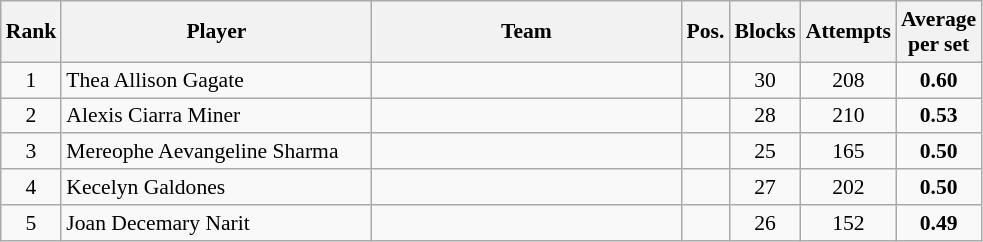<table class="wikitable sortable" style=font-size:90%>
<tr>
<th>Rank</th>
<th width="200">Player</th>
<th width="200">Team</th>
<th width="20">Pos.</th>
<th width="20">Blocks</th>
<th width="40">Attempts</th>
<th width="20">Average per set</th>
</tr>
<tr>
<td align=center>1</td>
<td>Thea Allison Gagate</td>
<td></td>
<td align=center></td>
<td align=center>30</td>
<td align=center>208</td>
<td align=center><strong>0.60</strong></td>
</tr>
<tr>
<td align=center>2</td>
<td>Alexis Ciarra Miner</td>
<td></td>
<td align=center></td>
<td align=center>28</td>
<td align=center>210</td>
<td align=center><strong>0.53</strong></td>
</tr>
<tr>
<td align=center>3</td>
<td>Mereophe Aevangeline Sharma</td>
<td></td>
<td align=center></td>
<td align=center>25</td>
<td align=center>165</td>
<td align=center><strong>0.50</strong></td>
</tr>
<tr>
<td align=center>4</td>
<td>Kecelyn Galdones</td>
<td></td>
<td align=center></td>
<td align=center>27</td>
<td align=center>202</td>
<td align=center><strong>0.50</strong></td>
</tr>
<tr>
<td align=center>5</td>
<td>Joan Decemary Narit</td>
<td></td>
<td align=center></td>
<td align=center>26</td>
<td align=center>152</td>
<td align=center><strong>0.49</strong></td>
</tr>
</table>
